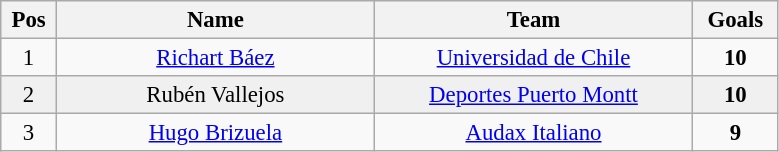<table class="wikitable" style="font-size:95%; text-align:center;">
<tr>
<th width="30">Pos</th>
<th width="205">Name</th>
<th width="205">Team</th>
<th width="50">Goals</th>
</tr>
<tr>
<td>1</td>
<td> <a href='#'>Richart Báez</a></td>
<td><a href='#'>Universidad de Chile</a></td>
<td><strong>10</strong></td>
</tr>
<tr bgcolor="#F0F0F0">
<td>2</td>
<td> Rubén Vallejos</td>
<td><a href='#'>Deportes Puerto Montt</a></td>
<td><strong>10</strong></td>
</tr>
<tr>
<td>3</td>
<td> <a href='#'>Hugo Brizuela</a></td>
<td><a href='#'>Audax Italiano</a></td>
<td><strong>9</strong></td>
</tr>
</table>
